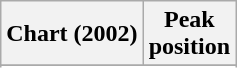<table class="wikitable sortable plainrowheaders" style="text-align:center">
<tr>
<th scope="col">Chart (2002)</th>
<th scope="col">Peak<br> position</th>
</tr>
<tr>
</tr>
<tr>
</tr>
</table>
